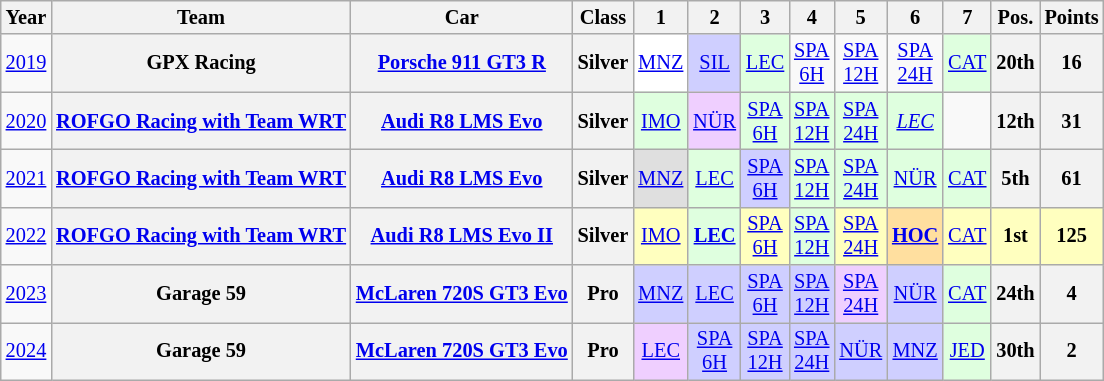<table class="wikitable" border="1" style="text-align:center; font-size:85%;">
<tr>
<th>Year</th>
<th>Team</th>
<th>Car</th>
<th>Class</th>
<th>1</th>
<th>2</th>
<th>3</th>
<th>4</th>
<th>5</th>
<th>6</th>
<th>7</th>
<th>Pos.</th>
<th>Points</th>
</tr>
<tr>
<td><a href='#'>2019</a></td>
<th nowrap>GPX Racing</th>
<th><a href='#'>Porsche 911 GT3 R</a></th>
<th>Silver</th>
<td style="background:#FFFFFF;"><a href='#'>MNZ</a><br></td>
<td style="background:#CFCFFF;"><a href='#'>SIL</a><br></td>
<td style="background:#DFFFDF;"><a href='#'>LEC</a><br></td>
<td style="background:#;"><a href='#'>SPA<br>6H</a></td>
<td style="background:#;"><a href='#'>SPA<br>12H</a></td>
<td style="background:#;"><a href='#'>SPA<br>24H</a></td>
<td style="background:#DFFFDF;"><a href='#'>CAT</a><br></td>
<th>20th</th>
<th>16</th>
</tr>
<tr>
<td><a href='#'>2020</a></td>
<th nowrap><a href='#'>ROFGO Racing with Team WRT</a></th>
<th nowrap><a href='#'>Audi R8 LMS Evo</a></th>
<th>Silver</th>
<td style="background:#DFFFDF;"><a href='#'>IMO</a><br></td>
<td style="background:#EFCFFF;"><a href='#'>NÜR</a><br></td>
<td style="background:#DFFFDF;"><a href='#'>SPA<br>6H</a><br></td>
<td style="background:#DFFFDF;"><a href='#'>SPA<br>12H</a><br></td>
<td style="background:#DFFFDF;"><a href='#'>SPA<br>24H</a><br></td>
<td style="background:#DFFFDF;"><em><a href='#'>LEC</a></em><br></td>
<td></td>
<th>12th</th>
<th>31</th>
</tr>
<tr>
<td><a href='#'>2021</a></td>
<th nowrap><a href='#'>ROFGO Racing with Team WRT</a></th>
<th nowrap><a href='#'>Audi R8 LMS Evo</a></th>
<th>Silver</th>
<td style="background:#DFDFDF;"><a href='#'>MNZ</a><br></td>
<td style="background:#DFFFDF;"><a href='#'>LEC</a><br></td>
<td style="background:#CFCFFF;"><a href='#'>SPA<br>6H</a><br></td>
<td style="background:#DFFFDF;"><a href='#'>SPA<br>12H</a><br></td>
<td style="background:#DFFFDF;"><a href='#'>SPA<br>24H</a><br></td>
<td style="background:#DFFFDF;"><a href='#'>NÜR</a><br></td>
<td style="background:#DFFFDF;"><a href='#'>CAT</a><br></td>
<th>5th</th>
<th>61</th>
</tr>
<tr>
<td><a href='#'>2022</a></td>
<th nowrap><a href='#'>ROFGO Racing with Team WRT</a></th>
<th nowrap><a href='#'>Audi R8 LMS Evo II</a></th>
<th>Silver</th>
<td style="background:#FFFFBF;"><a href='#'>IMO</a><br></td>
<td style="background:#DFFFDF;"><strong><a href='#'>LEC</a></strong><br></td>
<td style="background:#FFFFBF;"><a href='#'>SPA<br>6H</a><br></td>
<td style="background:#DFFFDF;"><a href='#'>SPA<br>12H</a><br></td>
<td style="background:#FFFFBF;"><a href='#'>SPA<br>24H</a><br></td>
<td style="background:#FFDF9F;"><strong><a href='#'>HOC</a></strong><br></td>
<td style="background:#FFFFBF;"><a href='#'>CAT</a><br></td>
<th style="background:#FFFFBF;">1st</th>
<th style="background:#FFFFBF;">125</th>
</tr>
<tr>
<td><a href='#'>2023</a></td>
<th nowrap>Garage 59</th>
<th nowrap><a href='#'>McLaren 720S GT3 Evo</a></th>
<th>Pro</th>
<td style="background:#CFCFFF;"><a href='#'>MNZ</a><br></td>
<td style="background:#CFCFFF;"><a href='#'>LEC</a><br></td>
<td style="background:#CFCFFF;"><a href='#'>SPA<br>6H</a><br></td>
<td style="background:#CFCFFF;"><a href='#'>SPA<br>12H</a><br></td>
<td style="background:#EFCFFF;"><a href='#'>SPA<br>24H</a><br></td>
<td style="background:#CFCFFF;"><a href='#'>NÜR</a><br></td>
<td style="background:#DFFFDF;"><a href='#'>CAT</a><br></td>
<th>24th</th>
<th>4</th>
</tr>
<tr>
<td><a href='#'>2024</a></td>
<th nowrap>Garage 59</th>
<th nowrap><a href='#'>McLaren 720S GT3 Evo</a></th>
<th>Pro</th>
<td style="background:#EFCFFF;"><a href='#'>LEC</a><br></td>
<td style="background:#CFCFFF;"><a href='#'>SPA<br>6H</a><br></td>
<td style="background:#CFCFFF;"><a href='#'>SPA<br>12H</a><br></td>
<td style="background:#CFCFFF;"><a href='#'>SPA<br>24H</a><br></td>
<td style="background:#CFCFFF;"><a href='#'>NÜR</a><br></td>
<td style="background:#CFCFFF;"><a href='#'>MNZ</a><br></td>
<td style="background:#DFFFDF;"><a href='#'>JED</a><br></td>
<th>30th</th>
<th>2</th>
</tr>
</table>
